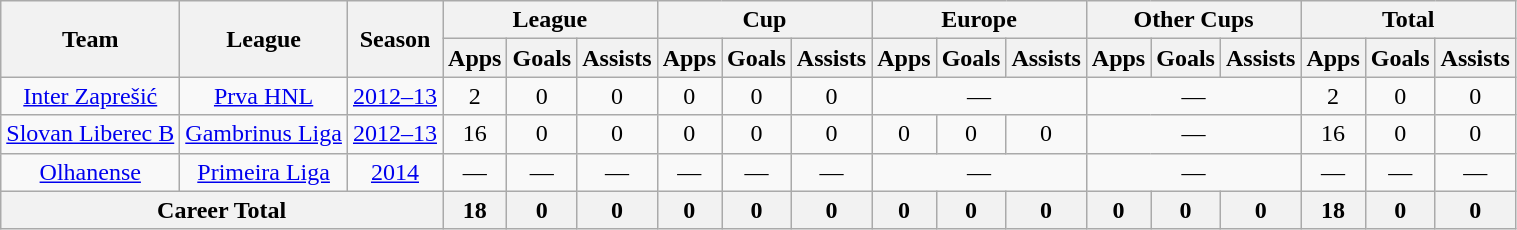<table class="wikitable" style="text-align:center">
<tr>
<th rowspan=2>Team</th>
<th rowspan=2>League</th>
<th rowspan=2>Season</th>
<th colspan=3>League</th>
<th colspan=3>Cup</th>
<th colspan=3>Europe</th>
<th colspan=3>Other Cups</th>
<th colspan=3>Total</th>
</tr>
<tr>
<th>Apps</th>
<th>Goals</th>
<th>Assists</th>
<th>Apps</th>
<th>Goals</th>
<th>Assists</th>
<th>Apps</th>
<th>Goals</th>
<th>Assists</th>
<th>Apps</th>
<th>Goals</th>
<th>Assists</th>
<th>Apps</th>
<th>Goals</th>
<th>Assists</th>
</tr>
<tr>
<td><a href='#'>Inter Zaprešić</a></td>
<td><a href='#'>Prva HNL</a></td>
<td><a href='#'>2012–13</a></td>
<td>2</td>
<td>0</td>
<td>0</td>
<td>0</td>
<td>0</td>
<td>0</td>
<td colspan="3">—</td>
<td colspan="3">—</td>
<td>2</td>
<td>0</td>
<td>0</td>
</tr>
<tr>
<td><a href='#'>Slovan Liberec B</a></td>
<td><a href='#'>Gambrinus Liga</a></td>
<td><a href='#'>2012–13</a></td>
<td>16</td>
<td>0</td>
<td>0</td>
<td>0</td>
<td>0</td>
<td>0</td>
<td>0</td>
<td>0</td>
<td>0</td>
<td colspan="3">—</td>
<td>16</td>
<td>0</td>
<td>0</td>
</tr>
<tr>
<td><a href='#'>Olhanense</a></td>
<td><a href='#'>Primeira Liga</a></td>
<td><a href='#'>2014</a></td>
<td>—</td>
<td>—</td>
<td>—</td>
<td>—</td>
<td>—</td>
<td>—</td>
<td colspan="3">—</td>
<td colspan="3">—</td>
<td>—</td>
<td>—</td>
<td>—</td>
</tr>
<tr>
<th colspan="3">Career Total</th>
<th>18</th>
<th>0</th>
<th>0</th>
<th>0</th>
<th>0</th>
<th>0</th>
<th>0</th>
<th>0</th>
<th>0</th>
<th>0</th>
<th>0</th>
<th>0</th>
<th>18</th>
<th>0</th>
<th>0</th>
</tr>
</table>
